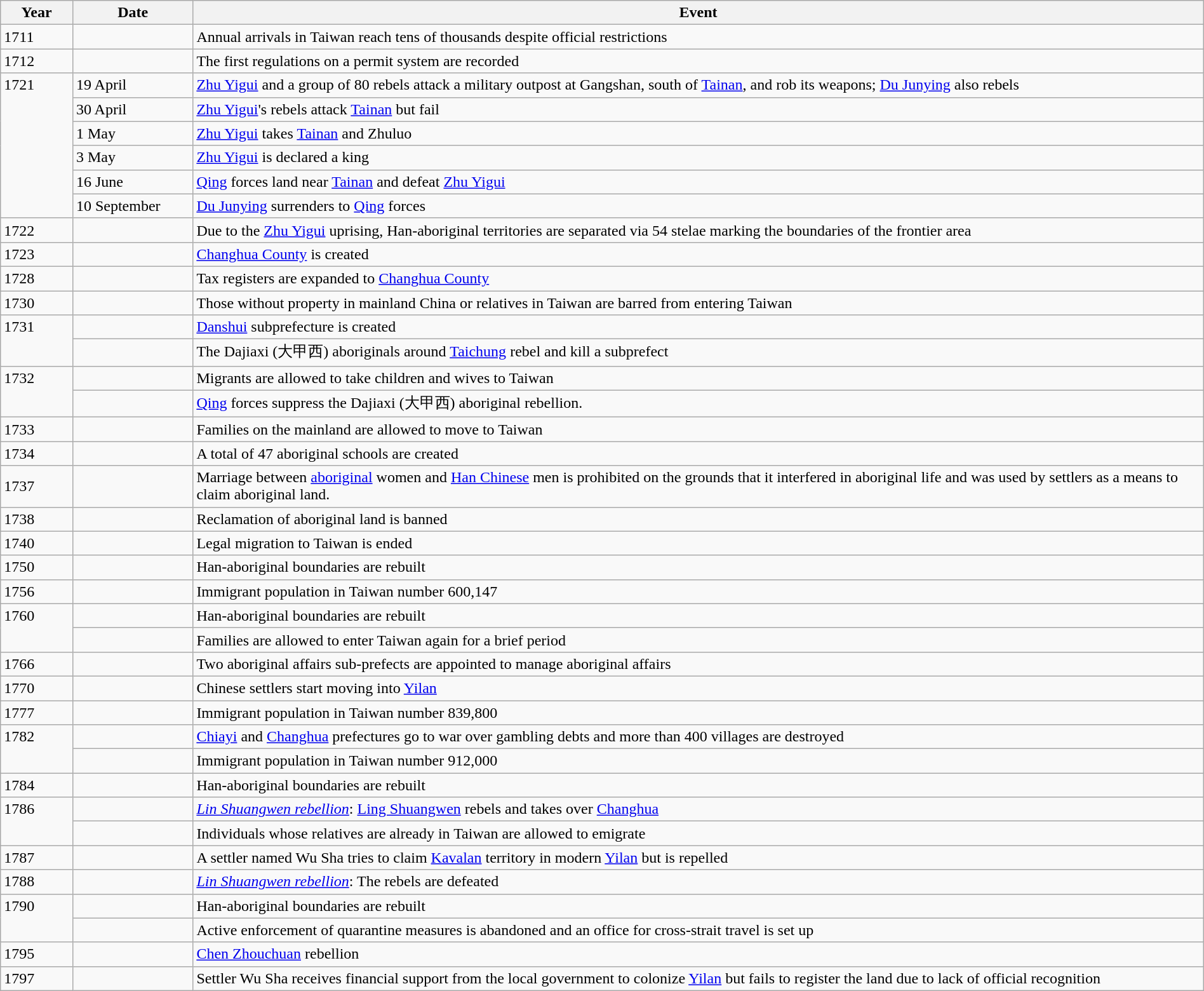<table class="wikitable" style="width:100%;">
<tr>
<th style="width:6%">Year</th>
<th style="width:10%">Date</th>
<th>Event</th>
</tr>
<tr>
<td>1711</td>
<td></td>
<td>Annual arrivals in Taiwan reach tens of thousands despite official restrictions</td>
</tr>
<tr>
<td>1712</td>
<td></td>
<td>The first regulations on a permit system are recorded</td>
</tr>
<tr>
<td rowspan="6" style="vertical-align:top;">1721</td>
<td>19 April</td>
<td><a href='#'>Zhu Yigui</a> and a group of 80 rebels attack a military outpost at Gangshan, south of <a href='#'>Tainan</a>, and rob its weapons; <a href='#'>Du Junying</a> also rebels</td>
</tr>
<tr>
<td>30 April</td>
<td><a href='#'>Zhu Yigui</a>'s rebels attack <a href='#'>Tainan</a> but fail</td>
</tr>
<tr>
<td>1 May</td>
<td><a href='#'>Zhu Yigui</a> takes <a href='#'>Tainan</a> and Zhuluo</td>
</tr>
<tr>
<td>3 May</td>
<td><a href='#'>Zhu Yigui</a> is declared a king</td>
</tr>
<tr>
<td>16 June</td>
<td><a href='#'>Qing</a> forces land near <a href='#'>Tainan</a> and defeat <a href='#'>Zhu Yigui</a></td>
</tr>
<tr>
<td>10 September</td>
<td><a href='#'>Du Junying</a> surrenders to <a href='#'>Qing</a> forces</td>
</tr>
<tr>
<td>1722</td>
<td></td>
<td>Due to the <a href='#'>Zhu Yigui</a> uprising, Han-aboriginal territories are separated via 54 stelae marking the boundaries of the frontier area</td>
</tr>
<tr>
<td>1723</td>
<td></td>
<td><a href='#'>Changhua County</a> is created</td>
</tr>
<tr>
<td>1728</td>
<td></td>
<td>Tax registers are expanded to <a href='#'>Changhua County</a></td>
</tr>
<tr>
<td>1730</td>
<td></td>
<td>Those without property in mainland China or relatives in Taiwan are barred from entering Taiwan</td>
</tr>
<tr>
<td rowspan="2" style="vertical-align:top;">1731</td>
<td></td>
<td><a href='#'>Danshui</a> subprefecture is created</td>
</tr>
<tr>
<td></td>
<td>The Dajiaxi (大甲西) aboriginals around <a href='#'>Taichung</a> rebel and kill a subprefect</td>
</tr>
<tr>
<td rowspan="2" style="vertical-align:top;">1732</td>
<td></td>
<td>Migrants are allowed to take children and wives to Taiwan</td>
</tr>
<tr>
<td></td>
<td><a href='#'>Qing</a> forces suppress the Dajiaxi (大甲西) aboriginal rebellion.</td>
</tr>
<tr>
<td>1733</td>
<td></td>
<td>Families on the mainland are allowed to move to Taiwan</td>
</tr>
<tr>
<td>1734</td>
<td></td>
<td>A total of 47 aboriginal schools are created</td>
</tr>
<tr>
<td>1737</td>
<td></td>
<td>Marriage between <a href='#'>aboriginal</a> women and <a href='#'>Han Chinese</a> men is prohibited on the grounds that it interfered in aboriginal life and was used by settlers as a means to claim aboriginal land.</td>
</tr>
<tr>
<td>1738</td>
<td></td>
<td>Reclamation of aboriginal land is banned</td>
</tr>
<tr>
<td>1740</td>
<td></td>
<td>Legal migration to Taiwan is ended</td>
</tr>
<tr>
<td>1750</td>
<td></td>
<td>Han-aboriginal boundaries are rebuilt</td>
</tr>
<tr>
<td>1756</td>
<td></td>
<td>Immigrant population in Taiwan number 600,147</td>
</tr>
<tr>
<td rowspan="2" style="vertical-align:top;">1760</td>
<td></td>
<td>Han-aboriginal boundaries are rebuilt</td>
</tr>
<tr>
<td></td>
<td>Families are allowed to enter Taiwan again for a brief period</td>
</tr>
<tr>
<td>1766</td>
<td></td>
<td>Two aboriginal affairs sub-prefects are appointed to manage aboriginal affairs</td>
</tr>
<tr>
<td>1770</td>
<td></td>
<td>Chinese settlers start moving into <a href='#'>Yilan</a></td>
</tr>
<tr>
<td>1777</td>
<td></td>
<td>Immigrant population in Taiwan number 839,800</td>
</tr>
<tr>
<td rowspan="2" style="vertical-align:top;">1782</td>
<td></td>
<td><a href='#'>Chiayi</a> and <a href='#'>Changhua</a> prefectures go to war over gambling debts and more than 400 villages are destroyed</td>
</tr>
<tr>
<td></td>
<td>Immigrant population in Taiwan number 912,000</td>
</tr>
<tr>
<td>1784</td>
<td></td>
<td>Han-aboriginal boundaries are rebuilt</td>
</tr>
<tr>
<td rowspan="2" style="vertical-align:top;">1786</td>
<td></td>
<td><em><a href='#'>Lin Shuangwen rebellion</a></em>:  <a href='#'>Ling Shuangwen</a> rebels and takes over <a href='#'>Changhua</a></td>
</tr>
<tr>
<td></td>
<td>Individuals whose relatives are already in Taiwan are allowed to emigrate</td>
</tr>
<tr>
<td>1787</td>
<td></td>
<td>A settler named Wu Sha tries to claim <a href='#'>Kavalan</a> territory in modern <a href='#'>Yilan</a> but is repelled</td>
</tr>
<tr>
<td>1788</td>
<td></td>
<td><em><a href='#'>Lin Shuangwen rebellion</a></em>: The rebels are defeated</td>
</tr>
<tr>
<td rowspan="2" style="vertical-align:top;">1790</td>
<td></td>
<td>Han-aboriginal boundaries are rebuilt</td>
</tr>
<tr>
<td></td>
<td>Active enforcement of quarantine measures is abandoned and an office for cross-strait travel is set up</td>
</tr>
<tr>
<td>1795</td>
<td></td>
<td><a href='#'>Chen Zhouchuan</a> rebellion</td>
</tr>
<tr>
<td>1797</td>
<td></td>
<td>Settler Wu Sha receives financial support from the local government to colonize <a href='#'>Yilan</a> but fails to register the land due to lack of official recognition</td>
</tr>
</table>
